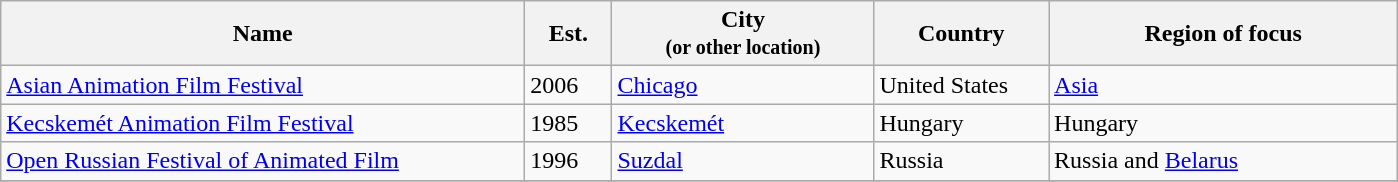<table class="wikitable sortable">
<tr>
<th width="30%">Name</th>
<th width="5%">Est.</th>
<th width="15%">City<br><small>(or other location)</small></th>
<th width="10%">Country</th>
<th width="20%">Region of focus</th>
</tr>
<tr>
<td><a href='#'>Asian Animation Film Festival</a></td>
<td>2006</td>
<td><a href='#'>Chicago</a></td>
<td>United States</td>
<td><a href='#'>Asia</a></td>
</tr>
<tr>
<td><a href='#'>Kecskemét Animation Film Festival</a></td>
<td>1985</td>
<td><a href='#'>Kecskemét</a></td>
<td>Hungary</td>
<td>Hungary</td>
</tr>
<tr>
<td><a href='#'>Open Russian Festival of Animated Film</a></td>
<td>1996</td>
<td><a href='#'>Suzdal</a></td>
<td>Russia</td>
<td>Russia and <a href='#'>Belarus</a></td>
</tr>
<tr>
</tr>
</table>
